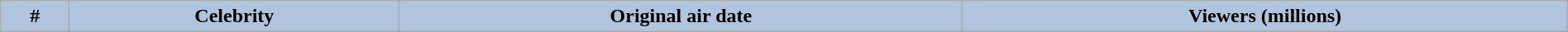<table class="wikitable plainrowheaders sortable" style="width:100%; margin:auto; background:#fff;">
<tr style="background:#b0c4de;">
<th scope="col" style="background:#b0c4de; width:3em;">#</th>
<th scope="col" style="background:#b0c4de;">Celebrity</th>
<th scope="col" style="background:#b0c4de;">Original air date</th>
<th scope="col" style="background:#b0c4de;">Viewers (millions)<br>



</th>
</tr>
</table>
